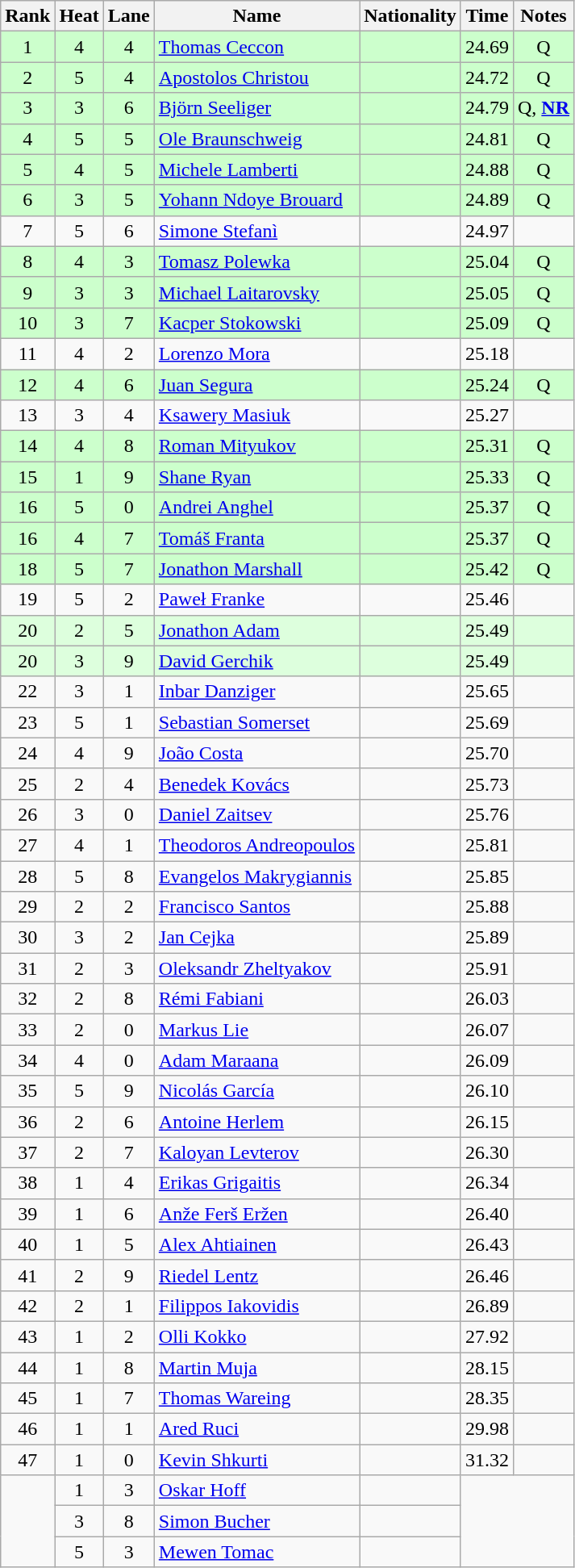<table class="wikitable sortable" style="text-align:center">
<tr>
<th>Rank</th>
<th>Heat</th>
<th>Lane</th>
<th>Name</th>
<th>Nationality</th>
<th>Time</th>
<th>Notes</th>
</tr>
<tr bgcolor=ccffcc>
<td>1</td>
<td>4</td>
<td>4</td>
<td align=left><a href='#'>Thomas Ceccon</a></td>
<td align=left></td>
<td>24.69</td>
<td>Q</td>
</tr>
<tr bgcolor=ccffcc>
<td>2</td>
<td>5</td>
<td>4</td>
<td align=left><a href='#'>Apostolos Christou</a></td>
<td align=left></td>
<td>24.72</td>
<td>Q</td>
</tr>
<tr bgcolor=ccffcc>
<td>3</td>
<td>3</td>
<td>6</td>
<td align=left><a href='#'>Björn Seeliger</a></td>
<td align=left></td>
<td>24.79</td>
<td>Q, <strong><a href='#'>NR</a></strong></td>
</tr>
<tr bgcolor=ccffcc>
<td>4</td>
<td>5</td>
<td>5</td>
<td align=left><a href='#'>Ole Braunschweig</a></td>
<td align=left></td>
<td>24.81</td>
<td>Q</td>
</tr>
<tr bgcolor=ccffcc>
<td>5</td>
<td>4</td>
<td>5</td>
<td align=left><a href='#'>Michele Lamberti</a></td>
<td align=left></td>
<td>24.88</td>
<td>Q</td>
</tr>
<tr bgcolor=ccffcc>
<td>6</td>
<td>3</td>
<td>5</td>
<td align=left><a href='#'>Yohann Ndoye Brouard</a></td>
<td align=left></td>
<td>24.89</td>
<td>Q</td>
</tr>
<tr>
<td>7</td>
<td>5</td>
<td>6</td>
<td align=left><a href='#'>Simone Stefanì</a></td>
<td align=left></td>
<td>24.97</td>
<td></td>
</tr>
<tr bgcolor=ccffcc>
<td>8</td>
<td>4</td>
<td>3</td>
<td align=left><a href='#'>Tomasz Polewka</a></td>
<td align=left></td>
<td>25.04</td>
<td>Q</td>
</tr>
<tr bgcolor=ccffcc>
<td>9</td>
<td>3</td>
<td>3</td>
<td align=left><a href='#'>Michael Laitarovsky</a></td>
<td align=left></td>
<td>25.05</td>
<td>Q</td>
</tr>
<tr bgcolor=ccffcc>
<td>10</td>
<td>3</td>
<td>7</td>
<td align=left><a href='#'>Kacper Stokowski</a></td>
<td align=left></td>
<td>25.09</td>
<td>Q</td>
</tr>
<tr>
<td>11</td>
<td>4</td>
<td>2</td>
<td align=left><a href='#'>Lorenzo Mora</a></td>
<td align=left></td>
<td>25.18</td>
<td></td>
</tr>
<tr bgcolor=ccffcc>
<td>12</td>
<td>4</td>
<td>6</td>
<td align=left><a href='#'>Juan Segura</a></td>
<td align=left></td>
<td>25.24</td>
<td>Q</td>
</tr>
<tr>
<td>13</td>
<td>3</td>
<td>4</td>
<td align=left><a href='#'>Ksawery Masiuk</a></td>
<td align=left></td>
<td>25.27</td>
<td></td>
</tr>
<tr bgcolor=ccffcc>
<td>14</td>
<td>4</td>
<td>8</td>
<td align=left><a href='#'>Roman Mityukov</a></td>
<td align=left></td>
<td>25.31</td>
<td>Q</td>
</tr>
<tr bgcolor=ccffcc>
<td>15</td>
<td>1</td>
<td>9</td>
<td align=left><a href='#'>Shane Ryan</a></td>
<td align=left></td>
<td>25.33</td>
<td>Q</td>
</tr>
<tr bgcolor=ccffcc>
<td>16</td>
<td>5</td>
<td>0</td>
<td align=left><a href='#'>Andrei Anghel</a></td>
<td align=left></td>
<td>25.37</td>
<td>Q</td>
</tr>
<tr bgcolor=ccffcc>
<td>16</td>
<td>4</td>
<td>7</td>
<td align=left><a href='#'>Tomáš Franta</a></td>
<td align=left></td>
<td>25.37</td>
<td>Q</td>
</tr>
<tr bgcolor=ccffcc>
<td>18</td>
<td>5</td>
<td>7</td>
<td align=left><a href='#'>Jonathon Marshall</a></td>
<td align=left></td>
<td>25.42</td>
<td>Q</td>
</tr>
<tr>
<td>19</td>
<td>5</td>
<td>2</td>
<td align=left><a href='#'>Paweł Franke</a></td>
<td align=left></td>
<td>25.46</td>
<td></td>
</tr>
<tr bgcolor=ddffdd>
<td>20</td>
<td>2</td>
<td>5</td>
<td align=left><a href='#'>Jonathon Adam</a></td>
<td align=left></td>
<td>25.49</td>
<td></td>
</tr>
<tr bgcolor=ddffdd>
<td>20</td>
<td>3</td>
<td>9</td>
<td align=left><a href='#'>David Gerchik</a></td>
<td align=left></td>
<td>25.49</td>
<td></td>
</tr>
<tr>
<td>22</td>
<td>3</td>
<td>1</td>
<td align=left><a href='#'>Inbar Danziger</a></td>
<td align=left></td>
<td>25.65</td>
<td></td>
</tr>
<tr>
<td>23</td>
<td>5</td>
<td>1</td>
<td align=left><a href='#'>Sebastian Somerset</a></td>
<td align=left></td>
<td>25.69</td>
<td></td>
</tr>
<tr>
<td>24</td>
<td>4</td>
<td>9</td>
<td align=left><a href='#'>João Costa</a></td>
<td align=left></td>
<td>25.70</td>
<td></td>
</tr>
<tr>
<td>25</td>
<td>2</td>
<td>4</td>
<td align=left><a href='#'>Benedek Kovács</a></td>
<td align=left></td>
<td>25.73</td>
<td></td>
</tr>
<tr>
<td>26</td>
<td>3</td>
<td>0</td>
<td align=left><a href='#'>Daniel Zaitsev</a></td>
<td align=left></td>
<td>25.76</td>
<td></td>
</tr>
<tr>
<td>27</td>
<td>4</td>
<td>1</td>
<td align=left><a href='#'>Theodoros Andreopoulos</a></td>
<td align=left></td>
<td>25.81</td>
<td></td>
</tr>
<tr>
<td>28</td>
<td>5</td>
<td>8</td>
<td align=left><a href='#'>Evangelos Makrygiannis</a></td>
<td align=left></td>
<td>25.85</td>
<td></td>
</tr>
<tr>
<td>29</td>
<td>2</td>
<td>2</td>
<td align=left><a href='#'>Francisco Santos</a></td>
<td align=left></td>
<td>25.88</td>
<td></td>
</tr>
<tr>
<td>30</td>
<td>3</td>
<td>2</td>
<td align=left><a href='#'>Jan Cejka</a></td>
<td align=left></td>
<td>25.89</td>
<td></td>
</tr>
<tr>
<td>31</td>
<td>2</td>
<td>3</td>
<td align=left><a href='#'>Oleksandr Zheltyakov</a></td>
<td align=left></td>
<td>25.91</td>
<td></td>
</tr>
<tr>
<td>32</td>
<td>2</td>
<td>8</td>
<td align=left><a href='#'>Rémi Fabiani</a></td>
<td align=left></td>
<td>26.03</td>
<td></td>
</tr>
<tr>
<td>33</td>
<td>2</td>
<td>0</td>
<td align=left><a href='#'>Markus Lie</a></td>
<td align=left></td>
<td>26.07</td>
<td></td>
</tr>
<tr>
<td>34</td>
<td>4</td>
<td>0</td>
<td align=left><a href='#'>Adam Maraana</a></td>
<td align=left></td>
<td>26.09</td>
<td></td>
</tr>
<tr>
<td>35</td>
<td>5</td>
<td>9</td>
<td align=left><a href='#'>Nicolás García</a></td>
<td align=left></td>
<td>26.10</td>
<td></td>
</tr>
<tr>
<td>36</td>
<td>2</td>
<td>6</td>
<td align=left><a href='#'>Antoine Herlem</a></td>
<td align=left></td>
<td>26.15</td>
<td></td>
</tr>
<tr>
<td>37</td>
<td>2</td>
<td>7</td>
<td align=left><a href='#'>Kaloyan Levterov</a></td>
<td align=left></td>
<td>26.30</td>
<td></td>
</tr>
<tr>
<td>38</td>
<td>1</td>
<td>4</td>
<td align=left><a href='#'>Erikas Grigaitis</a></td>
<td align=left></td>
<td>26.34</td>
<td></td>
</tr>
<tr>
<td>39</td>
<td>1</td>
<td>6</td>
<td align=left><a href='#'>Anže Ferš Eržen</a></td>
<td align=left></td>
<td>26.40</td>
<td></td>
</tr>
<tr>
<td>40</td>
<td>1</td>
<td>5</td>
<td align=left><a href='#'>Alex Ahtiainen</a></td>
<td align=left></td>
<td>26.43</td>
<td></td>
</tr>
<tr>
<td>41</td>
<td>2</td>
<td>9</td>
<td align=left><a href='#'>Riedel Lentz</a></td>
<td align=left></td>
<td>26.46</td>
<td></td>
</tr>
<tr>
<td>42</td>
<td>2</td>
<td>1</td>
<td align=left><a href='#'>Filippos Iakovidis</a></td>
<td align=left></td>
<td>26.89</td>
<td></td>
</tr>
<tr>
<td>43</td>
<td>1</td>
<td>2</td>
<td align=left><a href='#'>Olli Kokko</a></td>
<td align=left></td>
<td>27.92</td>
<td></td>
</tr>
<tr>
<td>44</td>
<td>1</td>
<td>8</td>
<td align=left><a href='#'>Martin Muja</a></td>
<td align=left></td>
<td>28.15</td>
<td></td>
</tr>
<tr>
<td>45</td>
<td>1</td>
<td>7</td>
<td align=left><a href='#'>Thomas Wareing</a></td>
<td align=left></td>
<td>28.35</td>
<td></td>
</tr>
<tr>
<td>46</td>
<td>1</td>
<td>1</td>
<td align=left><a href='#'>Ared Ruci</a></td>
<td align=left></td>
<td>29.98</td>
<td></td>
</tr>
<tr>
<td>47</td>
<td>1</td>
<td>0</td>
<td align=left><a href='#'>Kevin Shkurti</a></td>
<td align=left></td>
<td>31.32</td>
<td></td>
</tr>
<tr>
<td rowspan=3></td>
<td>1</td>
<td>3</td>
<td align=left><a href='#'>Oskar Hoff</a></td>
<td align=left></td>
<td colspan=2 rowspan=3></td>
</tr>
<tr>
<td>3</td>
<td>8</td>
<td align=left><a href='#'>Simon Bucher</a></td>
<td align=left></td>
</tr>
<tr>
<td>5</td>
<td>3</td>
<td align=left><a href='#'>Mewen Tomac</a></td>
<td align=left></td>
</tr>
</table>
